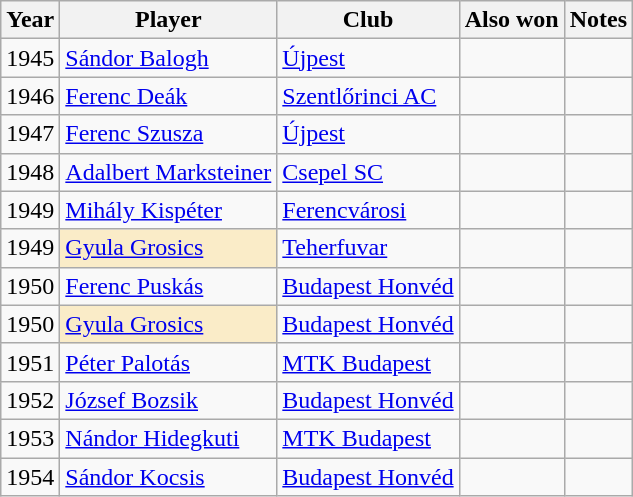<table class="sortable wikitable" style="text-align: center;">
<tr>
<th>Year</th>
<th>Player</th>
<th>Club</th>
<th class="unsortable">Also won</th>
<th class="unsortable" align=center>Notes</th>
</tr>
<tr>
<td>1945</td>
<td align=left><a href='#'>Sándor Balogh</a></td>
<td align=left> <a href='#'>Újpest</a></td>
<td></td>
<td></td>
</tr>
<tr>
<td>1946</td>
<td align=left><a href='#'>Ferenc Deák</a></td>
<td align=left> <a href='#'>Szentlőrinci AC</a></td>
<td></td>
<td></td>
</tr>
<tr>
<td>1947</td>
<td align=left><a href='#'>Ferenc Szusza</a></td>
<td align=left> <a href='#'>Újpest</a></td>
<td></td>
<td></td>
</tr>
<tr>
<td>1948</td>
<td align=left><a href='#'>Adalbert Marksteiner</a></td>
<td align=left> <a href='#'>Csepel SC</a></td>
<td></td>
<td></td>
</tr>
<tr>
<td>1949</td>
<td align=left><a href='#'>Mihály Kispéter</a></td>
<td align=left> <a href='#'>Ferencvárosi</a></td>
<td></td>
<td></td>
</tr>
<tr>
<td>1949</td>
<td align=left style="background-color:#faecc8"><a href='#'>Gyula Grosics</a></td>
<td align=left> <a href='#'>Teherfuvar</a></td>
<td></td>
<td></td>
</tr>
<tr>
<td>1950</td>
<td align=left><a href='#'>Ferenc Puskás</a></td>
<td align=left> <a href='#'>Budapest Honvéd</a></td>
<td></td>
<td></td>
</tr>
<tr>
<td>1950</td>
<td align=left style="background-color:#faecc8"><a href='#'>Gyula Grosics</a></td>
<td align=left> <a href='#'>Budapest Honvéd</a></td>
<td></td>
<td></td>
</tr>
<tr>
<td>1951</td>
<td align=left><a href='#'>Péter Palotás</a></td>
<td align=left> <a href='#'>MTK Budapest</a></td>
<td></td>
<td></td>
</tr>
<tr>
<td>1952</td>
<td align=left><a href='#'>József Bozsik</a></td>
<td align=left> <a href='#'>Budapest Honvéd</a></td>
<td></td>
<td></td>
</tr>
<tr>
<td>1953</td>
<td align=left><a href='#'>Nándor Hidegkuti</a></td>
<td align=left> <a href='#'>MTK Budapest</a></td>
<td></td>
<td></td>
</tr>
<tr>
<td>1954</td>
<td align=left><a href='#'>Sándor Kocsis</a></td>
<td align=left> <a href='#'>Budapest Honvéd</a></td>
<td></td>
<td></td>
</tr>
</table>
